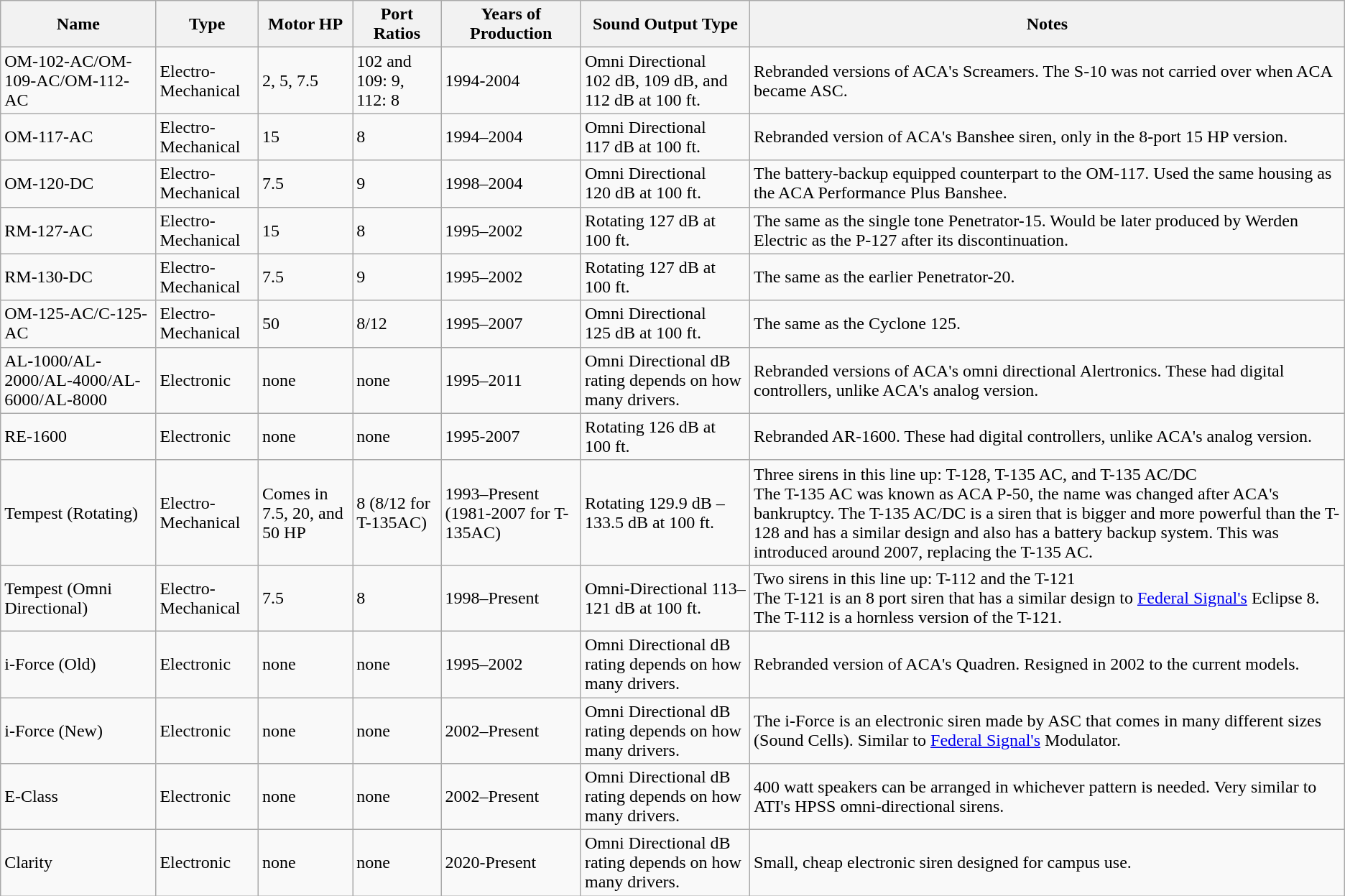<table class="wikitable">
<tr>
<th>Name</th>
<th>Type</th>
<th>Motor HP</th>
<th>Port Ratios</th>
<th>Years of Production</th>
<th>Sound Output Type</th>
<th>Notes</th>
</tr>
<tr>
<td>OM-102-AC/OM-109-AC/OM-112-AC</td>
<td>Electro-Mechanical</td>
<td>2, 5, 7.5</td>
<td>102 and 109: 9, 112: 8</td>
<td>1994-2004</td>
<td>Omni Directional 102 dB, 109 dB, and 112 dB at 100 ft.</td>
<td>Rebranded versions of ACA's Screamers. The S-10 was not carried over when ACA became ASC.</td>
</tr>
<tr>
<td>OM-117-AC</td>
<td>Electro-Mechanical</td>
<td>15</td>
<td>8</td>
<td>1994–2004</td>
<td>Omni Directional 117 dB at 100 ft.</td>
<td>Rebranded version of ACA's Banshee siren, only in the 8-port 15 HP version.</td>
</tr>
<tr>
<td>OM-120-DC</td>
<td>Electro-Mechanical</td>
<td>7.5</td>
<td>9</td>
<td>1998–2004</td>
<td>Omni Directional 120 dB at 100 ft.</td>
<td>The battery-backup equipped counterpart to the OM-117. Used the same housing as the ACA Performance Plus Banshee.</td>
</tr>
<tr>
<td>RM-127-AC</td>
<td>Electro-Mechanical</td>
<td>15</td>
<td>8</td>
<td>1995–2002</td>
<td>Rotating 127 dB at 100 ft.</td>
<td>The same as the single tone Penetrator-15. Would be later produced by Werden Electric as the P-127 after its discontinuation.</td>
</tr>
<tr>
<td>RM-130-DC</td>
<td>Electro-Mechanical</td>
<td>7.5</td>
<td>9</td>
<td>1995–2002</td>
<td>Rotating 127 dB at 100 ft.</td>
<td>The same as the earlier Penetrator-20.</td>
</tr>
<tr>
<td>OM-125-AC/C-125-AC</td>
<td>Electro-Mechanical</td>
<td>50</td>
<td>8/12</td>
<td>1995–2007</td>
<td>Omni Directional 125 dB at 100 ft.</td>
<td>The same as the Cyclone 125.</td>
</tr>
<tr>
<td>AL-1000/AL-2000/AL-4000/AL-6000/AL-8000</td>
<td>Electronic</td>
<td>none</td>
<td>none</td>
<td>1995–2011</td>
<td>Omni Directional dB rating depends on how many drivers.</td>
<td>Rebranded versions of ACA's omni directional Alertronics. These had digital controllers, unlike ACA's analog version.</td>
</tr>
<tr>
<td>RE-1600</td>
<td>Electronic</td>
<td>none</td>
<td>none</td>
<td>1995-2007</td>
<td>Rotating 126 dB at 100 ft.</td>
<td>Rebranded AR-1600. These had digital controllers, unlike ACA's analog version.</td>
</tr>
<tr>
<td>Tempest (Rotating)</td>
<td>Electro-Mechanical</td>
<td>Comes in 7.5, 20, and 50 HP</td>
<td>8 (8/12 for T-135AC)</td>
<td>1993–Present (1981-2007 for T-135AC)</td>
<td>Rotating 129.9 dB – 133.5 dB at 100 ft.</td>
<td>Three sirens in this line up: T-128, T-135 AC, and T-135 AC/DC<br>The T-135 AC was known as ACA P-50, the name was changed after ACA's bankruptcy.  The T-135 AC/DC is a siren that is bigger and more powerful than the T-128 and has a similar design and also has a battery backup system. This was introduced around 2007, replacing the T-135 AC.</td>
</tr>
<tr>
<td>Tempest (Omni Directional)</td>
<td>Electro-Mechanical</td>
<td>7.5</td>
<td>8</td>
<td>1998–Present</td>
<td>Omni-Directional 113–121 dB at 100 ft.</td>
<td>Two sirens in this line up: T-112 and the T-121<br>The T-121 is an 8 port siren that has a similar design to <a href='#'>Federal Signal's</a> Eclipse 8. The T-112 is a hornless version of the T-121.</td>
</tr>
<tr>
<td>i-Force (Old)</td>
<td>Electronic</td>
<td>none</td>
<td>none</td>
<td>1995–2002</td>
<td>Omni Directional dB rating depends on how many drivers.</td>
<td>Rebranded version of ACA's Quadren. Resigned in 2002 to the current models.</td>
</tr>
<tr>
<td>i-Force (New)</td>
<td>Electronic</td>
<td>none</td>
<td>none</td>
<td>2002–Present</td>
<td>Omni Directional dB rating depends on how many drivers.</td>
<td>The i-Force is an electronic siren made by ASC that comes in many different sizes (Sound Cells). Similar to <a href='#'>Federal Signal's</a> Modulator.</td>
</tr>
<tr>
<td>E-Class</td>
<td>Electronic</td>
<td>none</td>
<td>none</td>
<td>2002–Present</td>
<td>Omni Directional dB rating depends on how many drivers.</td>
<td>400 watt speakers can be arranged in whichever pattern is needed. Very similar to ATI's HPSS omni-directional sirens.</td>
</tr>
<tr>
<td>Clarity</td>
<td>Electronic</td>
<td>none</td>
<td>none</td>
<td>2020-Present</td>
<td>Omni Directional dB rating depends on how many drivers.</td>
<td>Small, cheap electronic siren designed for campus use.</td>
</tr>
</table>
